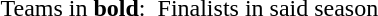<table>
<tr>
<td align=center>Teams in <strong>bold</strong>:</td>
<td></td>
<td>Finalists in said season</td>
</tr>
</table>
